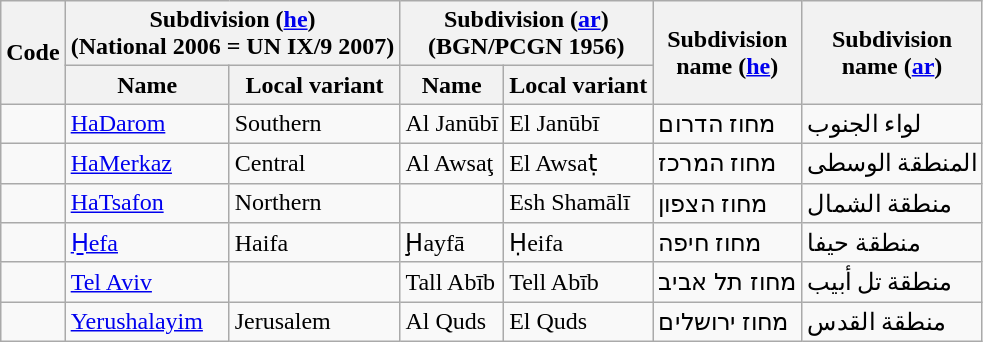<table class="wikitable sortable">
<tr>
<th rowspan="2">Code</th>
<th colspan="2">Subdivision (<a href='#'>he</a>)<br>(National 2006 = UN IX/9 2007)</th>
<th colspan="2">Subdivision (<a href='#'>ar</a>)<br>(BGN/PCGN 1956)</th>
<th rowspan="2">Subdivision<br>name (<a href='#'>he</a>)<br></th>
<th rowspan="2">Subdivision<br>name (<a href='#'>ar</a>)<br></th>
</tr>
<tr>
<th>Name</th>
<th>Local variant</th>
<th>Name</th>
<th>Local variant</th>
</tr>
<tr>
<td></td>
<td><a href='#'>HaDarom</a></td>
<td>Southern</td>
<td>Al Janūbī</td>
<td>El Janūbī</td>
<td>מחוז הדרום</td>
<td>لواء الجنوب</td>
</tr>
<tr>
<td></td>
<td><a href='#'>HaMerkaz</a></td>
<td>Central</td>
<td>Al Awsaţ</td>
<td>El Awsaṭ</td>
<td>מחוז המרכז</td>
<td>المنطقة الوسطى</td>
</tr>
<tr>
<td></td>
<td><a href='#'>HaTsafon</a></td>
<td>Northern</td>
<td></td>
<td>Esh Shamālī</td>
<td>מחוז הצפון</td>
<td>منطقة الشمال</td>
</tr>
<tr>
<td></td>
<td><a href='#'>H̱efa</a></td>
<td>Haifa</td>
<td>Ḩayfā</td>
<td>Ḥeifa</td>
<td>מחוז חיפה</td>
<td>منطقة حيفا</td>
</tr>
<tr>
<td></td>
<td><a href='#'>Tel Aviv</a></td>
<td></td>
<td>Tall Abīb</td>
<td>Tell Abīb</td>
<td>מחוז תל אביב</td>
<td>منطقة تل أبيب</td>
</tr>
<tr>
<td></td>
<td><a href='#'>Yerushalayim</a></td>
<td>Jerusalem</td>
<td>Al Quds</td>
<td>El Quds</td>
<td>מחוז ירושלים</td>
<td>منطقة القدس</td>
</tr>
</table>
